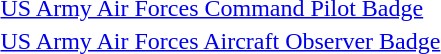<table>
<tr>
<td></td>
<td><a href='#'>US Army Air Forces Command Pilot Badge</a></td>
</tr>
<tr>
<td></td>
<td><a href='#'>US Army Air Forces Aircraft Observer Badge</a></td>
</tr>
<tr>
</tr>
</table>
